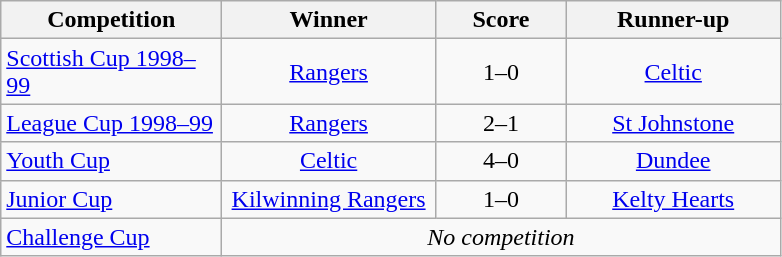<table class="wikitable" style="text-align: center;">
<tr>
<th width=140>Competition</th>
<th width=135>Winner</th>
<th width=80>Score</th>
<th width=135>Runner-up</th>
</tr>
<tr>
<td align=left><a href='#'>Scottish Cup 1998–99</a></td>
<td><a href='#'>Rangers</a></td>
<td>1–0</td>
<td><a href='#'>Celtic</a></td>
</tr>
<tr>
<td align=left><a href='#'>League Cup 1998–99</a></td>
<td><a href='#'>Rangers</a></td>
<td>2–1</td>
<td><a href='#'>St Johnstone</a></td>
</tr>
<tr>
<td align=left><a href='#'>Youth Cup</a></td>
<td><a href='#'>Celtic</a></td>
<td>4–0</td>
<td><a href='#'>Dundee</a></td>
</tr>
<tr>
<td align=left><a href='#'>Junior Cup</a></td>
<td><a href='#'>Kilwinning Rangers</a></td>
<td>1–0</td>
<td><a href='#'>Kelty Hearts</a></td>
</tr>
<tr>
<td align=left><a href='#'>Challenge Cup</a></td>
<td colspan="3" align="center"><em>No competition</em></td>
</tr>
</table>
